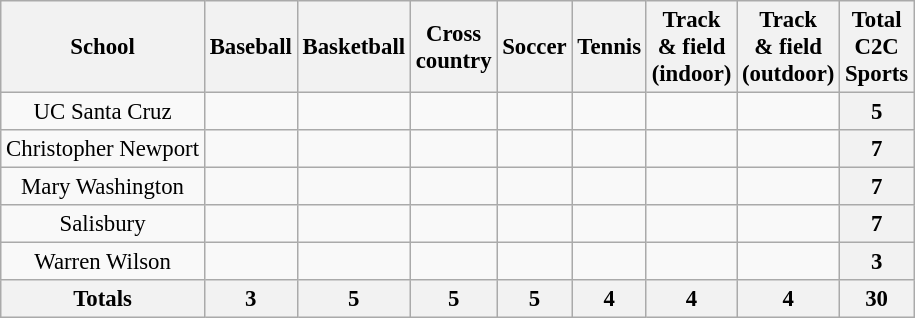<table class="wikitable" style="text-align:center; font-size:95%">
<tr>
<th>School</th>
<th>Baseball</th>
<th>Basketball</th>
<th>Cross<br>country</th>
<th>Soccer</th>
<th>Tennis</th>
<th>Track<br>& field<br>(indoor)</th>
<th>Track<br>& field<br>(outdoor)</th>
<th>Total<br>C2C<br>Sports</th>
</tr>
<tr>
<td>UC Santa Cruz</td>
<td></td>
<td></td>
<td></td>
<td></td>
<td></td>
<td></td>
<td></td>
<th>5</th>
</tr>
<tr>
<td>Christopher Newport</td>
<td></td>
<td></td>
<td></td>
<td></td>
<td></td>
<td></td>
<td></td>
<th>7</th>
</tr>
<tr>
<td>Mary Washington</td>
<td></td>
<td></td>
<td></td>
<td></td>
<td></td>
<td></td>
<td></td>
<th>7</th>
</tr>
<tr>
<td>Salisbury</td>
<td></td>
<td></td>
<td></td>
<td></td>
<td></td>
<td></td>
<td></td>
<th>7</th>
</tr>
<tr>
<td>Warren Wilson</td>
<td></td>
<td></td>
<td></td>
<td></td>
<td></td>
<td></td>
<td></td>
<th>3</th>
</tr>
<tr>
<th>Totals</th>
<th>3</th>
<th>5</th>
<th>5</th>
<th>5</th>
<th>4</th>
<th>4</th>
<th>4</th>
<th>30</th>
</tr>
</table>
